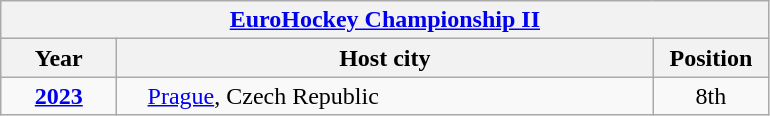<table class="wikitable" style="text-align: center;">
<tr>
<th colspan=3 style="background-color: ;"><a href='#'>EuroHockey Championship II</a></th>
</tr>
<tr>
<th style="width: 70px;">Year</th>
<th style="width: 350px;">Host city</th>
<th style="width: 70px;">Position</th>
</tr>
<tr>
<td><strong><a href='#'>2023</a></strong></td>
<td style="text-align: left; padding-left: 20px;"> <a href='#'>Prague</a>, Czech Republic</td>
<td>8th</td>
</tr>
</table>
